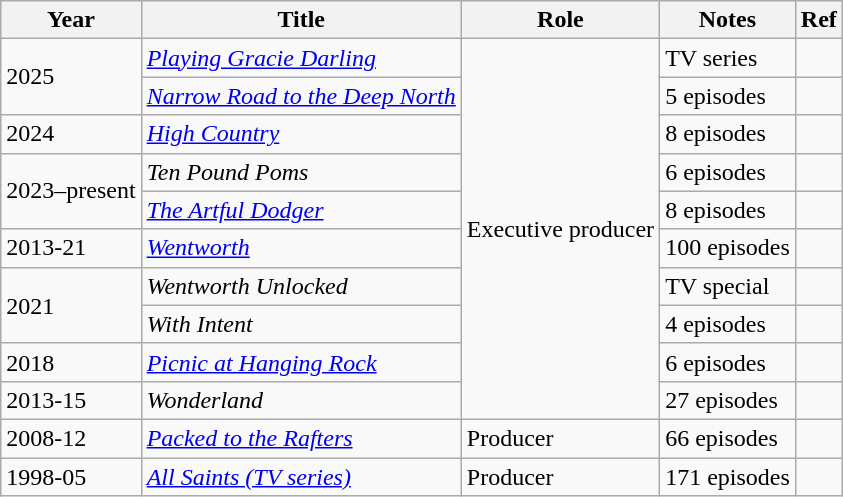<table class="wikitable sortable">
<tr>
<th>Year</th>
<th>Title</th>
<th>Role</th>
<th>Notes</th>
<th>Ref</th>
</tr>
<tr>
<td rowspan="2">2025</td>
<td><em><a href='#'>Playing Gracie Darling</a></em></td>
<td rowspan="10">Executive producer</td>
<td>TV series</td>
<td></td>
</tr>
<tr>
<td><em><a href='#'>Narrow Road to the Deep North</a></em></td>
<td>5 episodes</td>
<td></td>
</tr>
<tr>
<td>2024</td>
<td><em><a href='#'>High Country</a></em></td>
<td>8 episodes</td>
<td></td>
</tr>
<tr>
<td rowspan="2">2023–present</td>
<td><em>Ten Pound Poms</em></td>
<td>6 episodes</td>
<td></td>
</tr>
<tr>
<td><em><a href='#'>The Artful Dodger</a></em></td>
<td>8 episodes</td>
<td></td>
</tr>
<tr>
<td>2013-21</td>
<td><em><a href='#'>Wentworth</a></em></td>
<td>100 episodes</td>
<td></td>
</tr>
<tr>
<td rowspan="2">2021</td>
<td><em>Wentworth Unlocked</em></td>
<td>TV special</td>
<td></td>
</tr>
<tr>
<td><em>With Intent</em></td>
<td>4 episodes</td>
<td></td>
</tr>
<tr>
<td>2018</td>
<td><em><a href='#'>Picnic at Hanging Rock</a></em></td>
<td>6 episodes</td>
<td></td>
</tr>
<tr>
<td>2013-15</td>
<td><em>Wonderland</em></td>
<td>27 episodes</td>
<td></td>
</tr>
<tr>
<td>2008-12</td>
<td><em><a href='#'>Packed to the Rafters</a></em></td>
<td>Producer</td>
<td>66 episodes</td>
<td></td>
</tr>
<tr>
<td>1998-05</td>
<td><em><a href='#'>All Saints (TV series)</a></em></td>
<td>Producer</td>
<td>171 episodes</td>
<td></td>
</tr>
</table>
